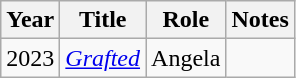<table class="wikitable">
<tr>
<th>Year</th>
<th>Title</th>
<th>Role</th>
<th>Notes</th>
</tr>
<tr>
<td>2023</td>
<td><em><a href='#'>Grafted</a></em></td>
<td>Angela</td>
<td></td>
</tr>
</table>
